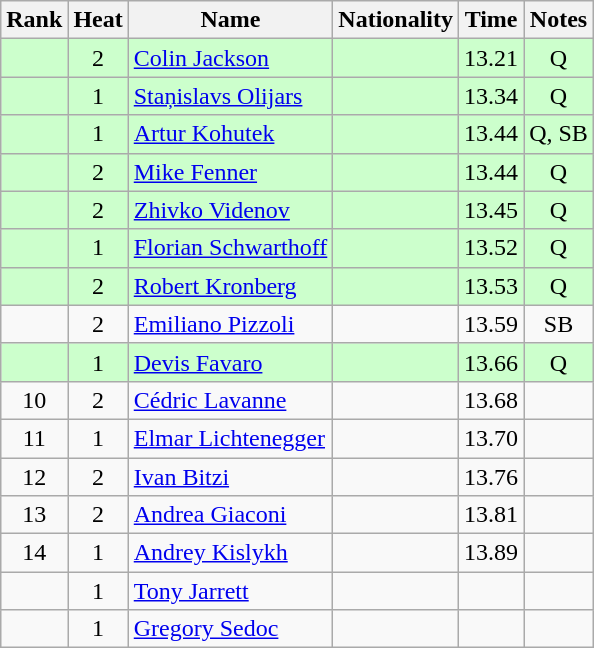<table class="wikitable sortable" style="text-align:center">
<tr>
<th>Rank</th>
<th>Heat</th>
<th>Name</th>
<th>Nationality</th>
<th>Time</th>
<th>Notes</th>
</tr>
<tr bgcolor=ccffcc>
<td></td>
<td>2</td>
<td align=left><a href='#'>Colin Jackson</a></td>
<td align=left></td>
<td>13.21</td>
<td>Q</td>
</tr>
<tr bgcolor=ccffcc>
<td></td>
<td>1</td>
<td align=left><a href='#'>Staņislavs Olijars</a></td>
<td align=left></td>
<td>13.34</td>
<td>Q</td>
</tr>
<tr bgcolor=ccffcc>
<td></td>
<td>1</td>
<td align=left><a href='#'>Artur Kohutek</a></td>
<td align=left></td>
<td>13.44</td>
<td>Q, SB</td>
</tr>
<tr bgcolor=ccffcc>
<td></td>
<td>2</td>
<td align=left><a href='#'>Mike Fenner</a></td>
<td align=left></td>
<td>13.44</td>
<td>Q</td>
</tr>
<tr bgcolor=ccffcc>
<td></td>
<td>2</td>
<td align=left><a href='#'>Zhivko Videnov</a></td>
<td align=left></td>
<td>13.45</td>
<td>Q</td>
</tr>
<tr bgcolor=ccffcc>
<td></td>
<td>1</td>
<td align=left><a href='#'>Florian Schwarthoff</a></td>
<td align=left></td>
<td>13.52</td>
<td>Q</td>
</tr>
<tr bgcolor=ccffcc>
<td></td>
<td>2</td>
<td align=left><a href='#'>Robert Kronberg</a></td>
<td align=left></td>
<td>13.53</td>
<td>Q</td>
</tr>
<tr>
<td></td>
<td>2</td>
<td align=left><a href='#'>Emiliano Pizzoli</a></td>
<td align=left></td>
<td>13.59</td>
<td>SB</td>
</tr>
<tr bgcolor=ccffcc>
<td></td>
<td>1</td>
<td align=left><a href='#'>Devis Favaro</a></td>
<td align=left></td>
<td>13.66</td>
<td>Q</td>
</tr>
<tr>
<td>10</td>
<td>2</td>
<td align=left><a href='#'>Cédric Lavanne</a></td>
<td align=left></td>
<td>13.68</td>
<td></td>
</tr>
<tr>
<td>11</td>
<td>1</td>
<td align=left><a href='#'>Elmar Lichtenegger</a></td>
<td align=left></td>
<td>13.70</td>
<td></td>
</tr>
<tr>
<td>12</td>
<td>2</td>
<td align=left><a href='#'>Ivan Bitzi</a></td>
<td align=left></td>
<td>13.76</td>
<td></td>
</tr>
<tr>
<td>13</td>
<td>2</td>
<td align=left><a href='#'>Andrea Giaconi</a></td>
<td align=left></td>
<td>13.81</td>
<td></td>
</tr>
<tr>
<td>14</td>
<td>1</td>
<td align=left><a href='#'>Andrey Kislykh</a></td>
<td align=left></td>
<td>13.89</td>
<td></td>
</tr>
<tr>
<td></td>
<td>1</td>
<td align=left><a href='#'>Tony Jarrett</a></td>
<td align=left></td>
<td></td>
<td></td>
</tr>
<tr>
<td></td>
<td>1</td>
<td align=left><a href='#'>Gregory Sedoc</a></td>
<td align=left></td>
<td></td>
<td></td>
</tr>
</table>
